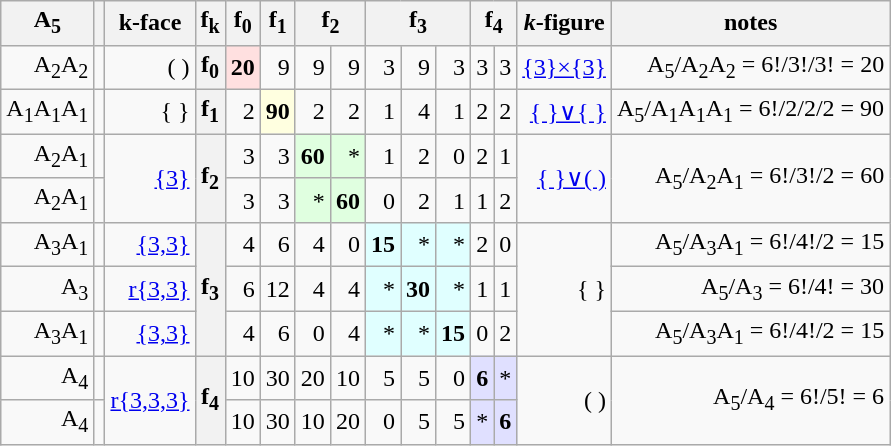<table class=wikitable>
<tr>
<th>A<sub>5</sub></th>
<th></th>
<th>k-face</th>
<th>f<sub>k</sub></th>
<th>f<sub>0</sub></th>
<th>f<sub>1</sub></th>
<th colspan=2>f<sub>2</sub></th>
<th colspan=3>f<sub>3</sub></th>
<th colspan=2>f<sub>4</sub></th>
<th><em>k</em>-figure</th>
<th>notes</th>
</tr>
<tr align=right>
<td>A<sub>2</sub>A<sub>2</sub></td>
<td></td>
<td>( )</td>
<th>f<sub>0</sub></th>
<td BGCOLOR="#ffe0e0"><strong>20</strong></td>
<td>9</td>
<td>9</td>
<td>9</td>
<td>3</td>
<td>9</td>
<td>3</td>
<td>3</td>
<td>3</td>
<td><a href='#'>{3}×{3}</a></td>
<td>A<sub>5</sub>/A<sub>2</sub>A<sub>2</sub> = 6!/3!/3! = 20</td>
</tr>
<tr align=right>
<td>A<sub>1</sub>A<sub>1</sub>A<sub>1</sub></td>
<td></td>
<td>{ }</td>
<th>f<sub>1</sub></th>
<td>2</td>
<td BGCOLOR="#ffffe0"><strong>90</strong></td>
<td>2</td>
<td>2</td>
<td>1</td>
<td>4</td>
<td>1</td>
<td>2</td>
<td>2</td>
<td><a href='#'>{ }∨{ }</a></td>
<td>A<sub>5</sub>/A<sub>1</sub>A<sub>1</sub>A<sub>1</sub> = 6!/2/2/2 = 90</td>
</tr>
<tr align=right>
<td>A<sub>2</sub>A<sub>1</sub></td>
<td></td>
<td rowspan=2><a href='#'>{3}</a></td>
<th rowspan=2>f<sub>2</sub></th>
<td>3</td>
<td>3</td>
<td BGCOLOR="#e0ffe0"><strong>60</strong></td>
<td BGCOLOR="#e0ffe0">*</td>
<td>1</td>
<td>2</td>
<td>0</td>
<td>2</td>
<td>1</td>
<td rowspan=2><a href='#'>{ }∨( )</a></td>
<td rowspan=2>A<sub>5</sub>/A<sub>2</sub>A<sub>1</sub> = 6!/3!/2 = 60</td>
</tr>
<tr align=right>
<td>A<sub>2</sub>A<sub>1</sub></td>
<td></td>
<td>3</td>
<td>3</td>
<td BGCOLOR="#e0ffe0">*</td>
<td BGCOLOR="#e0ffe0"><strong>60</strong></td>
<td>0</td>
<td>2</td>
<td>1</td>
<td>1</td>
<td>2</td>
</tr>
<tr align=right>
<td>A<sub>3</sub>A<sub>1</sub></td>
<td></td>
<td><a href='#'>{3,3}</a></td>
<th rowspan=3>f<sub>3</sub></th>
<td>4</td>
<td>6</td>
<td>4</td>
<td>0</td>
<td BGCOLOR="#e0ffff"><strong>15</strong></td>
<td BGCOLOR="#e0ffff">*</td>
<td BGCOLOR="#e0ffff">*</td>
<td>2</td>
<td>0</td>
<td rowspan=3>{ }</td>
<td>A<sub>5</sub>/A<sub>3</sub>A<sub>1</sub> = 6!/4!/2 = 15</td>
</tr>
<tr align=right>
<td>A<sub>3</sub></td>
<td></td>
<td><a href='#'>r{3,3}</a></td>
<td>6</td>
<td>12</td>
<td>4</td>
<td>4</td>
<td BGCOLOR="#e0ffff">*</td>
<td BGCOLOR="#e0ffff"><strong>30</strong></td>
<td BGCOLOR="#e0ffff">*</td>
<td>1</td>
<td>1</td>
<td>A<sub>5</sub>/A<sub>3</sub> = 6!/4! = 30</td>
</tr>
<tr align=right>
<td>A<sub>3</sub>A<sub>1</sub></td>
<td></td>
<td><a href='#'>{3,3}</a></td>
<td>4</td>
<td>6</td>
<td>0</td>
<td>4</td>
<td BGCOLOR="#e0ffff">*</td>
<td BGCOLOR="#e0ffff">*</td>
<td BGCOLOR="#e0ffff"><strong>15</strong></td>
<td>0</td>
<td>2</td>
<td>A<sub>5</sub>/A<sub>3</sub>A<sub>1</sub> = 6!/4!/2 = 15</td>
</tr>
<tr align=right>
<td>A<sub>4</sub></td>
<td></td>
<td rowspan=2><a href='#'>r{3,3,3}</a></td>
<th rowspan=2>f<sub>4</sub></th>
<td>10</td>
<td>30</td>
<td>20</td>
<td>10</td>
<td>5</td>
<td>5</td>
<td>0</td>
<td BGCOLOR="#e0e0ff"><strong>6</strong></td>
<td BGCOLOR="#e0e0ff">*</td>
<td rowspan=2>( )</td>
<td rowspan=2>A<sub>5</sub>/A<sub>4</sub> = 6!/5! = 6</td>
</tr>
<tr align=right>
<td>A<sub>4</sub></td>
<td></td>
<td>10</td>
<td>30</td>
<td>10</td>
<td>20</td>
<td>0</td>
<td>5</td>
<td>5</td>
<td BGCOLOR="#e0e0ff">*</td>
<td BGCOLOR="#e0e0ff"><strong>6</strong></td>
</tr>
</table>
